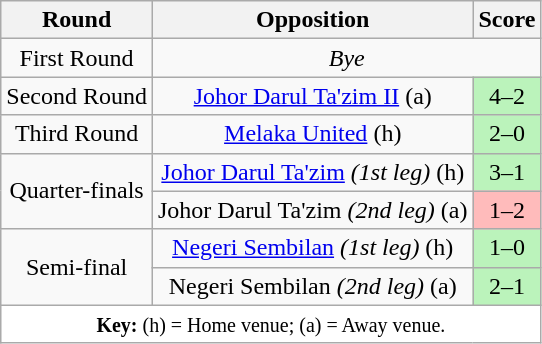<table class="wikitable" style="text-align:center">
<tr>
<th>Round</th>
<th>Opposition</th>
<th>Score</th>
</tr>
<tr>
<td>First Round</td>
<td colspan=2><em>Bye</em></td>
</tr>
<tr>
<td>Second Round</td>
<td><a href='#'>Johor Darul Ta'zim II</a> (a)</td>
<td style="background:#BBF3BB;">4–2</td>
</tr>
<tr>
<td>Third Round</td>
<td><a href='#'>Melaka United</a> (h)</td>
<td style="background:#BBF3BB;">2–0</td>
</tr>
<tr>
<td rowspan="2">Quarter-finals</td>
<td><a href='#'>Johor Darul Ta'zim</a> <em>(1st leg)</em> (h)</td>
<td style="background:#BBF3BB;">3–1</td>
</tr>
<tr>
<td>Johor Darul Ta'zim <em>(2nd leg)</em> (a)</td>
<td style="background:#FFBBBB;">1–2</td>
</tr>
<tr>
<td rowspan="2">Semi-final</td>
<td><a href='#'>Negeri Sembilan</a> <em>(1st leg)</em> (h)</td>
<td style="background:#BBF3BB;">1–0</td>
</tr>
<tr>
<td>Negeri Sembilan <em>(2nd leg)</em> (a)</td>
<td style="background:#BBF3BB;">2–1</td>
</tr>
<tr>
<td colspan="4" style="background-color:white"><small><strong>Key:</strong> (h) = Home venue; (a) = Away venue.</small></td>
</tr>
</table>
